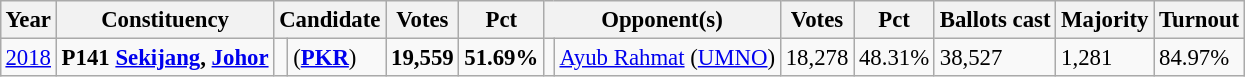<table class="wikitable" style="margin:0.5em ; font-size:95%">
<tr>
<th>Year</th>
<th>Constituency</th>
<th colspan=2>Candidate</th>
<th>Votes</th>
<th>Pct</th>
<th colspan=2>Opponent(s)</th>
<th>Votes</th>
<th>Pct</th>
<th>Ballots cast</th>
<th>Majority</th>
<th>Turnout</th>
</tr>
<tr>
<td><a href='#'>2018</a></td>
<td><strong>P141 <a href='#'>Sekijang</a>, <a href='#'>Johor</a></strong></td>
<td></td>
<td> (<a href='#'><strong>PKR</strong></a>)</td>
<td align="right"><strong>19,559</strong></td>
<td><strong>51.69%</strong></td>
<td></td>
<td><a href='#'>Ayub Rahmat</a> (<a href='#'>UMNO</a>)</td>
<td align="right">18,278</td>
<td>48.31%</td>
<td>38,527</td>
<td>1,281</td>
<td>84.97%</td>
</tr>
</table>
